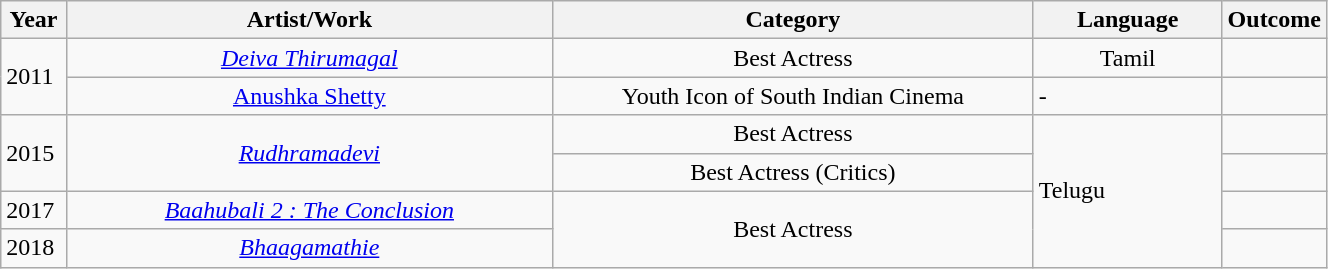<table class="wikitable" style="width:70%;">
<tr>
<th width=5%>Year</th>
<th style="width:40%;">Artist/Work</th>
<th style="width:40%;">Category</th>
<th style="width:40%;">Language</th>
<th>Outcome</th>
</tr>
<tr>
<td rowspan="2" style="text-align:left;">2011</td>
<td style="text-align:center;"><em><a href='#'>Deiva Thirumagal</a></em></td>
<td style="text-align:center;">Best Actress</td>
<td style="text-align:center;">Tamil</td>
<td></td>
</tr>
<tr>
<td style="text-align:center;"><a href='#'>Anushka Shetty</a></td>
<td style="text-align:center;">Youth Icon of South Indian Cinema</td>
<td>-</td>
<td></td>
</tr>
<tr>
<td rowspan="2" style="text-align:left;">2015</td>
<td rowspan="2" style="text-align:center;"><em><a href='#'>Rudhramadevi</a></em></td>
<td style="text-align:center;">Best Actress</td>
<td rowspan="4">Telugu</td>
<td></td>
</tr>
<tr>
<td style="text-align:center;">Best Actress (Critics)</td>
<td></td>
</tr>
<tr>
<td>2017</td>
<td style="text-align:center;"><a href='#'><em>Baahubali 2 : The Conclusion</em></a></td>
<td style="text-align:center;" rowspan="2">Best Actress</td>
<td></td>
</tr>
<tr>
<td>2018</td>
<td style="text-align:center;"><em><a href='#'>Bhaagamathie</a></em></td>
<td></td>
</tr>
</table>
